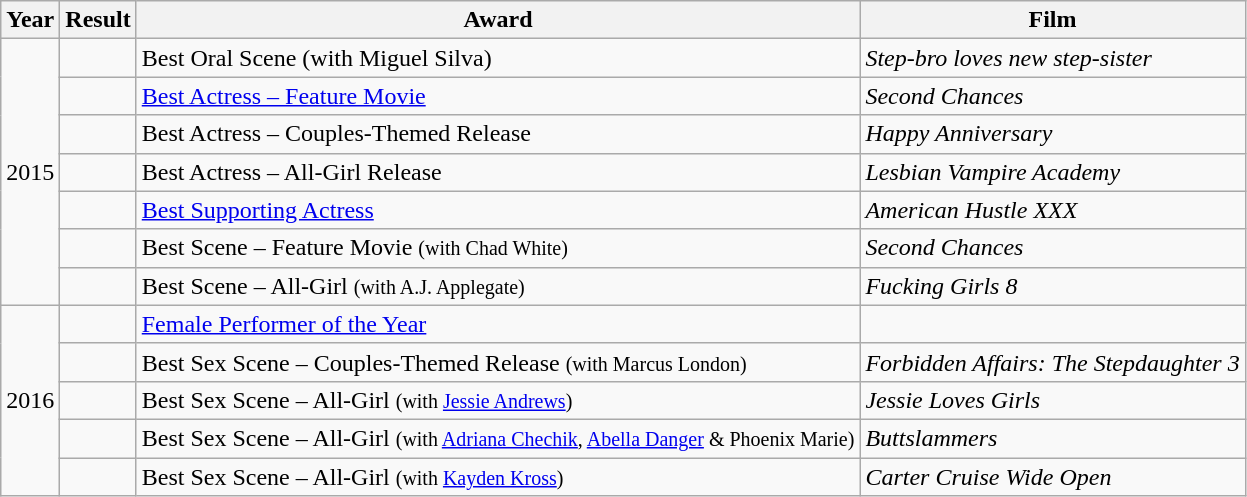<table class="wikitable">
<tr>
<th>Year</th>
<th>Result</th>
<th>Award</th>
<th>Film</th>
</tr>
<tr>
<td rowspan="7">2015</td>
<td></td>
<td>Best Oral Scene (with Miguel Silva)</td>
<td><em>Step-bro loves new step-sister</em></td>
</tr>
<tr>
<td></td>
<td><a href='#'>Best Actress – Feature Movie</a></td>
<td><em>Second Chances</em></td>
</tr>
<tr>
<td></td>
<td>Best Actress – Couples-Themed Release</td>
<td><em>Happy Anniversary</em></td>
</tr>
<tr>
<td></td>
<td>Best Actress – All-Girl Release</td>
<td><em>Lesbian Vampire Academy</em></td>
</tr>
<tr>
<td></td>
<td><a href='#'>Best Supporting Actress</a></td>
<td><em>American Hustle XXX</em></td>
</tr>
<tr>
<td></td>
<td>Best Scene – Feature Movie <small>(with Chad White)</small></td>
<td><em>Second Chances</em></td>
</tr>
<tr>
<td></td>
<td>Best Scene – All-Girl <small>(with A.J. Applegate)</small></td>
<td><em>Fucking Girls 8</em></td>
</tr>
<tr>
<td rowspan="5">2016</td>
<td></td>
<td><a href='#'>Female Performer of the Year</a></td>
<td></td>
</tr>
<tr>
<td></td>
<td>Best Sex Scene – Couples-Themed Release <small>(with Marcus London)</small></td>
<td><em>Forbidden Affairs: The Stepdaughter 3</em></td>
</tr>
<tr>
<td></td>
<td>Best Sex Scene – All-Girl <small>(with <a href='#'>Jessie Andrews</a>)</small></td>
<td><em>Jessie Loves Girls</em></td>
</tr>
<tr>
<td></td>
<td>Best Sex Scene – All-Girl <small>(with <a href='#'>Adriana Chechik</a>, <a href='#'>Abella Danger</a> & Phoenix Marie)</small></td>
<td><em>Buttslammers</em></td>
</tr>
<tr>
<td></td>
<td>Best Sex Scene – All-Girl <small>(with <a href='#'>Kayden Kross</a>)</small></td>
<td><em>Carter Cruise Wide Open</em></td>
</tr>
</table>
